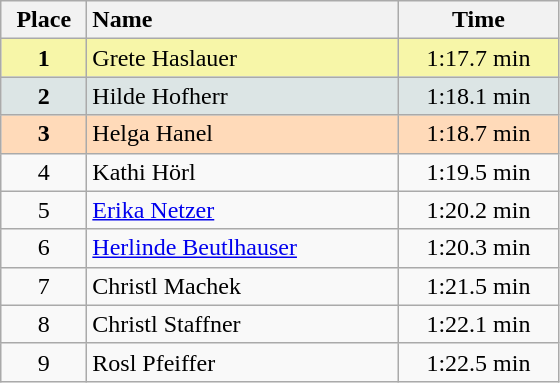<table class="wikitable" style="text-align:center">
<tr>
<th width="50">Place</th>
<th width="200" style="text-align:left">Name</th>
<th width="100">Time</th>
</tr>
<tr bgcolor="#F7F6A8">
<td><strong>1</strong></td>
<td align="left">Grete Haslauer</td>
<td>1:17.7 min</td>
</tr>
<tr bgcolor="#DCE5E5">
<td><strong>2</strong></td>
<td align="left">Hilde Hofherr</td>
<td>1:18.1 min</td>
</tr>
<tr bgcolor="#FFDAB9">
<td><strong>3</strong></td>
<td align="left">Helga Hanel</td>
<td>1:18.7 min</td>
</tr>
<tr>
<td>4</td>
<td align="left">Kathi Hörl</td>
<td>1:19.5 min</td>
</tr>
<tr>
<td>5</td>
<td align="left"><a href='#'>Erika Netzer</a></td>
<td>1:20.2 min</td>
</tr>
<tr>
<td>6</td>
<td align="left"><a href='#'>Herlinde Beutlhauser</a></td>
<td>1:20.3 min</td>
</tr>
<tr>
<td>7</td>
<td align="left">Christl Machek</td>
<td>1:21.5 min</td>
</tr>
<tr>
<td>8</td>
<td align="left">Christl Staffner</td>
<td>1:22.1 min</td>
</tr>
<tr>
<td>9</td>
<td align="left">Rosl Pfeiffer</td>
<td>1:22.5 min</td>
</tr>
</table>
